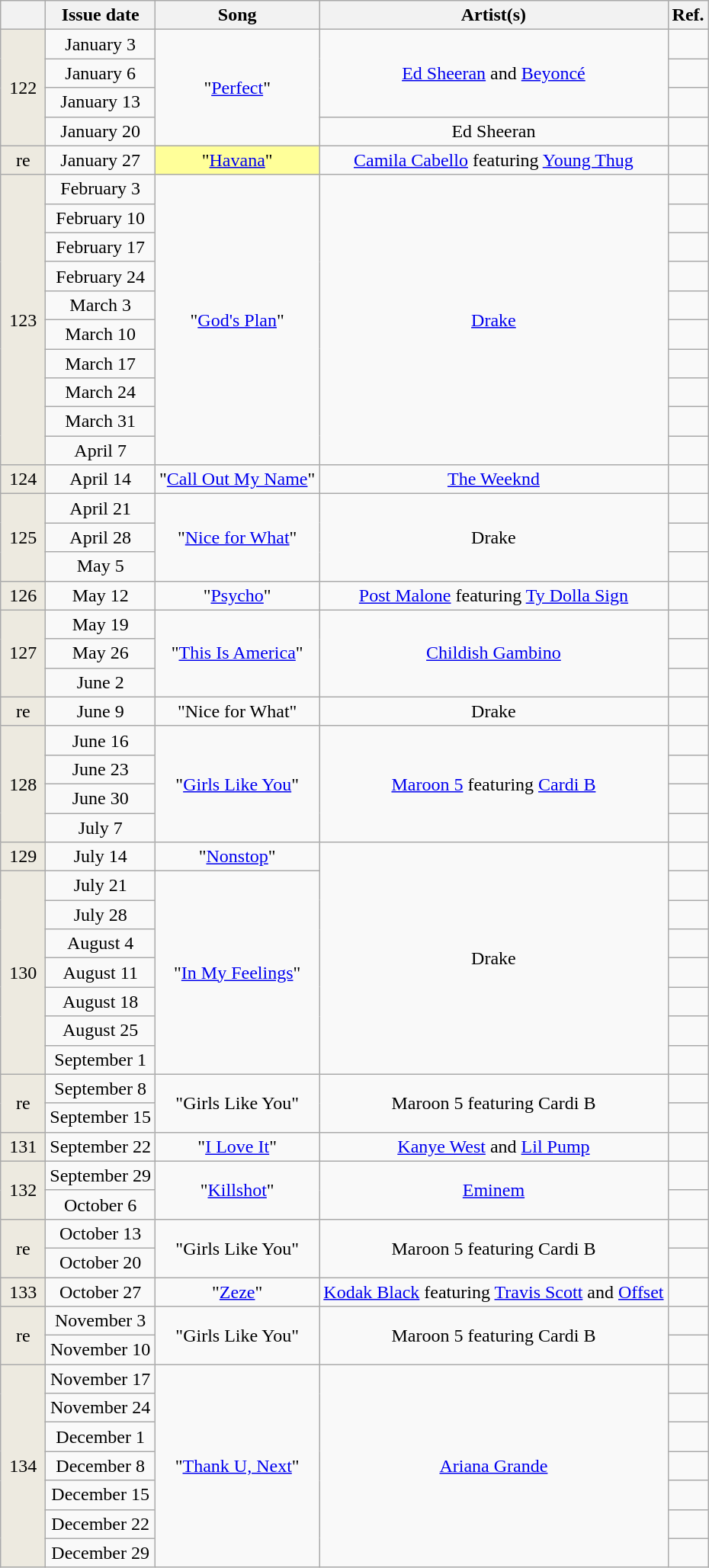<table class="wikitable" style="text-align: center;">
<tr>
<th scope="col" style="width:2em;"></th>
<th>Issue date</th>
<th>Song</th>
<th>Artist(s)</th>
<th>Ref.</th>
</tr>
<tr>
<td style="background-color:#EDEAE0;" rowspan="4">122</td>
<td>January 3</td>
<td rowspan="4">"<a href='#'>Perfect</a>"</td>
<td rowspan="3"><a href='#'>Ed Sheeran</a> and <a href='#'>Beyoncé</a></td>
<td></td>
</tr>
<tr>
<td>January 6</td>
<td></td>
</tr>
<tr>
<td>January 13</td>
<td></td>
</tr>
<tr>
<td>January 20</td>
<td>Ed Sheeran</td>
<td></td>
</tr>
<tr>
<td style="background-color:#EDEAE0;">re</td>
<td>January 27</td>
<td bgcolor=#FFFF99>"<a href='#'>Havana</a>" </td>
<td><a href='#'>Camila Cabello</a> featuring <a href='#'>Young Thug</a></td>
<td></td>
</tr>
<tr>
<td style="background-color:#EDEAE0;" rowspan="10">123</td>
<td>February 3</td>
<td rowspan="10">"<a href='#'>God's Plan</a>"</td>
<td rowspan="10"><a href='#'>Drake</a></td>
<td></td>
</tr>
<tr>
<td>February 10</td>
<td></td>
</tr>
<tr>
<td>February 17</td>
<td></td>
</tr>
<tr>
<td>February 24</td>
<td></td>
</tr>
<tr>
<td>March 3</td>
<td></td>
</tr>
<tr>
<td>March 10</td>
<td></td>
</tr>
<tr>
<td>March 17</td>
<td></td>
</tr>
<tr>
<td>March 24</td>
<td></td>
</tr>
<tr>
<td>March 31</td>
<td></td>
</tr>
<tr>
<td>April 7</td>
<td></td>
</tr>
<tr>
<td style="background-color:#EDEAE0;">124</td>
<td>April 14</td>
<td>"<a href='#'>Call Out My Name</a>"</td>
<td><a href='#'>The Weeknd</a></td>
<td></td>
</tr>
<tr>
<td style="background-color:#EDEAE0;" rowspan="3">125</td>
<td>April 21</td>
<td rowspan="3">"<a href='#'>Nice for What</a>"</td>
<td rowspan="3">Drake</td>
<td></td>
</tr>
<tr>
<td>April 28</td>
<td></td>
</tr>
<tr>
<td>May 5</td>
<td></td>
</tr>
<tr>
<td style="background-color:#EDEAE0;">126</td>
<td>May 12</td>
<td>"<a href='#'>Psycho</a>"</td>
<td><a href='#'>Post Malone</a> featuring <a href='#'>Ty Dolla Sign</a></td>
<td></td>
</tr>
<tr>
<td style="background-color:#EDEAE0;" rowspan="3">127</td>
<td>May 19</td>
<td rowspan="3">"<a href='#'>This Is America</a>"</td>
<td rowspan="3"><a href='#'>Childish Gambino</a></td>
<td></td>
</tr>
<tr>
<td>May 26</td>
<td></td>
</tr>
<tr>
<td>June 2</td>
<td></td>
</tr>
<tr>
<td style="background-color:#EDEAE0;">re</td>
<td>June 9</td>
<td>"Nice for What"</td>
<td>Drake</td>
<td></td>
</tr>
<tr>
<td style="background-color:#EDEAE0;" rowspan="4">128</td>
<td>June 16</td>
<td rowspan="4">"<a href='#'>Girls Like You</a>"</td>
<td rowspan="4"><a href='#'>Maroon 5</a> featuring <a href='#'>Cardi B</a></td>
<td></td>
</tr>
<tr>
<td>June 23</td>
<td></td>
</tr>
<tr>
<td>June 30</td>
<td></td>
</tr>
<tr>
<td>July 7</td>
<td></td>
</tr>
<tr>
<td style="background-color:#EDEAE0;">129</td>
<td>July 14</td>
<td>"<a href='#'>Nonstop</a>"</td>
<td rowspan="8">Drake</td>
<td></td>
</tr>
<tr>
<td style="background-color:#EDEAE0;" rowspan="7">130</td>
<td>July 21</td>
<td rowspan="7">"<a href='#'>In My Feelings</a>"</td>
<td></td>
</tr>
<tr>
<td>July 28</td>
<td></td>
</tr>
<tr>
<td>August 4</td>
<td></td>
</tr>
<tr>
<td>August 11</td>
<td></td>
</tr>
<tr>
<td>August 18</td>
<td></td>
</tr>
<tr>
<td>August 25</td>
<td></td>
</tr>
<tr>
<td>September 1</td>
<td></td>
</tr>
<tr>
<td style="background-color:#EDEAE0;" rowspan="2">re</td>
<td>September 8</td>
<td rowspan="2">"Girls Like You"</td>
<td rowspan="2">Maroon 5 featuring Cardi B</td>
<td></td>
</tr>
<tr>
<td>September 15</td>
<td></td>
</tr>
<tr>
<td style="background-color:#EDEAE0;">131</td>
<td>September 22</td>
<td>"<a href='#'>I Love It</a>"</td>
<td><a href='#'>Kanye West</a> and <a href='#'>Lil Pump</a></td>
<td></td>
</tr>
<tr>
<td style="background-color:#EDEAE0;" rowspan="2">132</td>
<td>September 29</td>
<td rowspan="2">"<a href='#'>Killshot</a>"</td>
<td rowspan="2"><a href='#'>Eminem</a></td>
<td></td>
</tr>
<tr>
<td>October 6</td>
<td></td>
</tr>
<tr>
<td style="background-color:#EDEAE0;" rowspan="2">re</td>
<td>October 13</td>
<td rowspan="2">"Girls Like You"</td>
<td rowspan="2">Maroon 5 featuring Cardi B</td>
<td></td>
</tr>
<tr>
<td>October 20</td>
<td></td>
</tr>
<tr>
<td style="background-color:#EDEAE0;">133</td>
<td>October 27</td>
<td>"<a href='#'>Zeze</a>"</td>
<td><a href='#'>Kodak Black</a> featuring <a href='#'>Travis Scott</a> and <a href='#'>Offset</a></td>
<td></td>
</tr>
<tr>
<td style="background-color:#EDEAE0;" rowspan="2">re</td>
<td>November 3</td>
<td rowspan="2">"Girls Like You"</td>
<td rowspan="2">Maroon 5 featuring Cardi B</td>
<td></td>
</tr>
<tr>
<td>November 10</td>
<td></td>
</tr>
<tr>
<td style="background-color:#EDEAE0;" rowspan="7">134</td>
<td>November 17</td>
<td rowspan="7">"<a href='#'>Thank U, Next</a>"</td>
<td rowspan="7"><a href='#'>Ariana Grande</a></td>
<td></td>
</tr>
<tr>
<td>November 24</td>
<td></td>
</tr>
<tr>
<td>December 1</td>
<td></td>
</tr>
<tr>
<td>December 8</td>
<td></td>
</tr>
<tr>
<td>December 15</td>
<td></td>
</tr>
<tr>
<td>December 22</td>
<td></td>
</tr>
<tr>
<td>December 29</td>
<td></td>
</tr>
</table>
